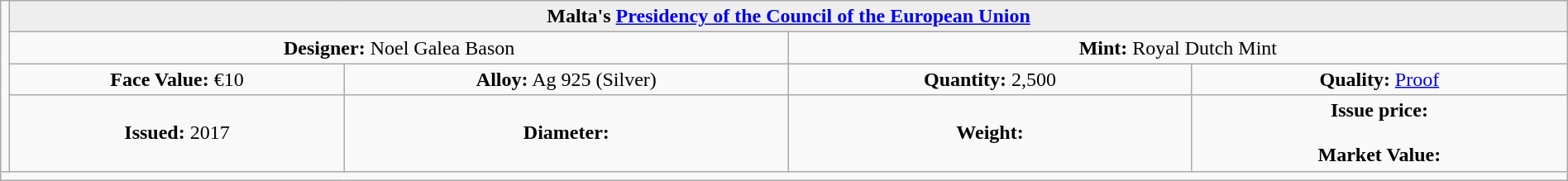<table class="wikitable" width=100%>
<tr>
<td rowspan=4 width="330px" nowrap align=center></td>
<th colspan="4" align=center style="background:#eeeeee;">Malta's <a href='#'>Presidency of the Council of the European Union</a></th>
</tr>
<tr>
<td colspan="2" width="50%" align=center><strong>Designer:</strong> Noel Galea Bason</td>
<td colspan="2" width="50%" align=center><strong>Mint:</strong> Royal Dutch Mint</td>
</tr>
<tr>
<td align=center><strong>Face Value:</strong> €10</td>
<td align=center><strong>Alloy:</strong> Ag 925 (Silver)</td>
<td align=center><strong>Quantity:</strong> 2,500</td>
<td align=center><strong>Quality:</strong> <a href='#'>Proof</a></td>
</tr>
<tr>
<td align=center><strong>Issued:</strong> 2017</td>
<td align=center><strong>Diameter:</strong> </td>
<td align=center><strong>Weight:</strong> </td>
<td align=center><strong>Issue price:</strong><br><br>
<strong>Market Value:</strong></td>
</tr>
<tr>
<td colspan="5" align=left></td>
</tr>
</table>
